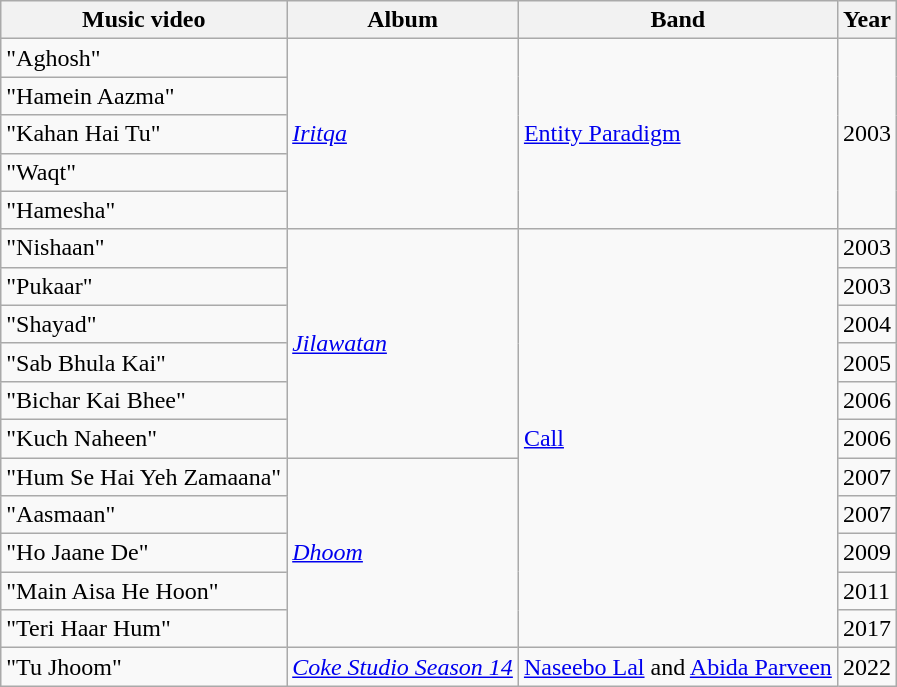<table class="wikitable">
<tr>
<th>Music video</th>
<th>Album</th>
<th>Band</th>
<th>Year</th>
</tr>
<tr>
<td>"Aghosh"</td>
<td rowspan="5"><a href='#'><em>Iritqa</em></a></td>
<td rowspan="5"><a href='#'>Entity Paradigm</a></td>
<td rowspan="5">2003</td>
</tr>
<tr>
<td>"Hamein Aazma"</td>
</tr>
<tr>
<td>"Kahan Hai Tu"</td>
</tr>
<tr>
<td>"Waqt"</td>
</tr>
<tr>
<td>"Hamesha"</td>
</tr>
<tr>
<td>"Nishaan"</td>
<td rowspan="6"><em><a href='#'>Jilawatan</a></em></td>
<td rowspan="11"><a href='#'>Call</a></td>
<td>2003</td>
</tr>
<tr>
<td>"Pukaar"</td>
<td>2003</td>
</tr>
<tr>
<td>"Shayad"</td>
<td>2004</td>
</tr>
<tr>
<td>"Sab Bhula Kai"</td>
<td>2005</td>
</tr>
<tr>
<td>"Bichar Kai Bhee"</td>
<td>2006</td>
</tr>
<tr>
<td>"Kuch Naheen"</td>
<td>2006</td>
</tr>
<tr>
<td>"Hum Se Hai Yeh Zamaana"</td>
<td rowspan="5"><a href='#'><em>Dhoom</em></a></td>
<td>2007</td>
</tr>
<tr>
<td>"Aasmaan"</td>
<td>2007</td>
</tr>
<tr>
<td>"Ho Jaane De"</td>
<td>2009</td>
</tr>
<tr>
<td>"Main Aisa He Hoon"</td>
<td>2011</td>
</tr>
<tr>
<td>"Teri Haar Hum"</td>
<td>2017</td>
</tr>
<tr>
<td>"Tu Jhoom"</td>
<td><a href='#'><em>Coke Studio Season 14</em></a></td>
<td><a href='#'>Naseebo Lal</a> and <a href='#'>Abida Parveen</a></td>
<td>2022</td>
</tr>
</table>
